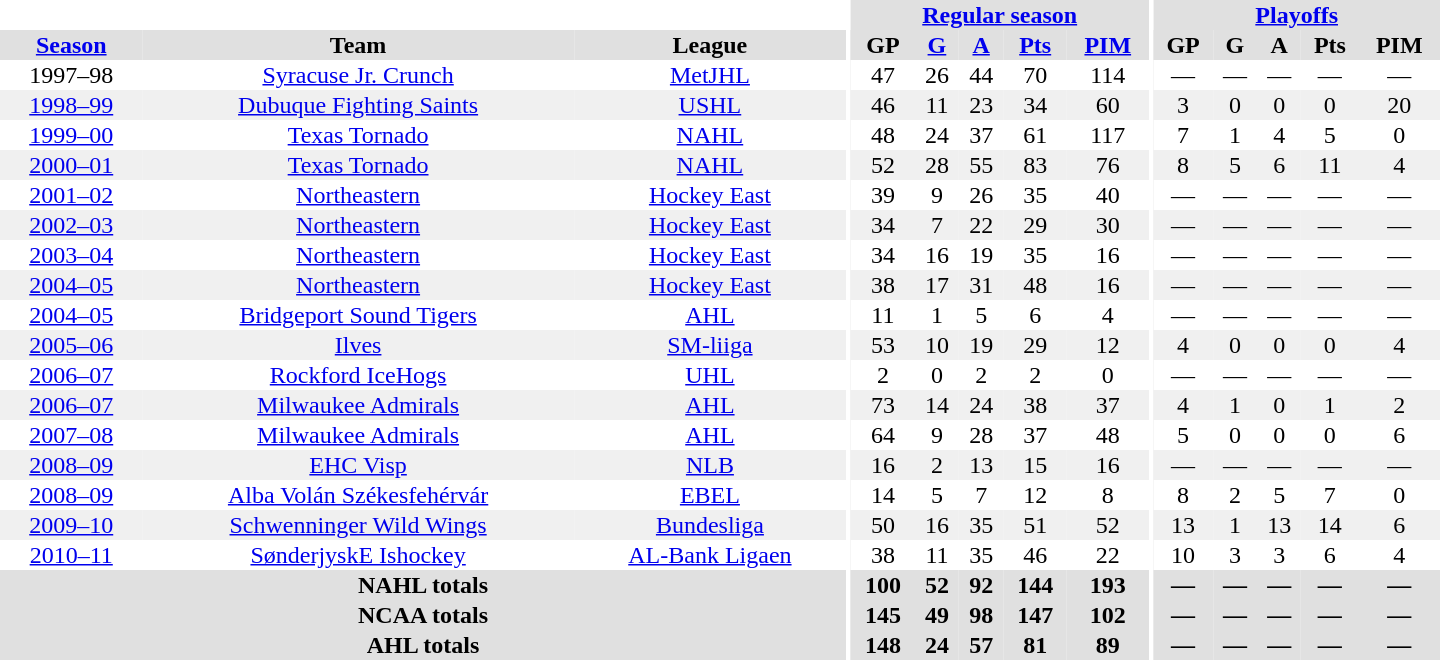<table border="0" cellpadding="1" cellspacing="0" style="text-align:center; width:60em">
<tr bgcolor="#e0e0e0">
<th colspan="3" bgcolor="#ffffff"></th>
<th rowspan="100" bgcolor="#ffffff"></th>
<th colspan="5"><a href='#'>Regular season</a></th>
<th rowspan="100" bgcolor="#ffffff"></th>
<th colspan="5"><a href='#'>Playoffs</a></th>
</tr>
<tr bgcolor="#e0e0e0">
<th><a href='#'>Season</a></th>
<th>Team</th>
<th>League</th>
<th>GP</th>
<th><a href='#'>G</a></th>
<th><a href='#'>A</a></th>
<th><a href='#'>Pts</a></th>
<th><a href='#'>PIM</a></th>
<th>GP</th>
<th>G</th>
<th>A</th>
<th>Pts</th>
<th>PIM</th>
</tr>
<tr>
<td>1997–98</td>
<td><a href='#'>Syracuse Jr. Crunch</a></td>
<td><a href='#'>MetJHL</a></td>
<td>47</td>
<td>26</td>
<td>44</td>
<td>70</td>
<td>114</td>
<td>—</td>
<td>—</td>
<td>—</td>
<td>—</td>
<td>—</td>
</tr>
<tr bgcolor="f0f0f0">
<td><a href='#'>1998–99</a></td>
<td><a href='#'>Dubuque Fighting Saints</a></td>
<td><a href='#'>USHL</a></td>
<td>46</td>
<td>11</td>
<td>23</td>
<td>34</td>
<td>60</td>
<td>3</td>
<td>0</td>
<td>0</td>
<td>0</td>
<td>20</td>
</tr>
<tr>
<td><a href='#'>1999–00</a></td>
<td><a href='#'>Texas Tornado</a></td>
<td><a href='#'>NAHL</a></td>
<td>48</td>
<td>24</td>
<td>37</td>
<td>61</td>
<td>117</td>
<td>7</td>
<td>1</td>
<td>4</td>
<td>5</td>
<td>0</td>
</tr>
<tr bgcolor="f0f0f0">
<td><a href='#'>2000–01</a></td>
<td><a href='#'>Texas Tornado</a></td>
<td><a href='#'>NAHL</a></td>
<td>52</td>
<td>28</td>
<td>55</td>
<td>83</td>
<td>76</td>
<td>8</td>
<td>5</td>
<td>6</td>
<td>11</td>
<td>4</td>
</tr>
<tr>
<td><a href='#'>2001–02</a></td>
<td><a href='#'>Northeastern</a></td>
<td><a href='#'>Hockey East</a></td>
<td>39</td>
<td>9</td>
<td>26</td>
<td>35</td>
<td>40</td>
<td>—</td>
<td>—</td>
<td>—</td>
<td>—</td>
<td>—</td>
</tr>
<tr bgcolor="f0f0f0">
<td><a href='#'>2002–03</a></td>
<td><a href='#'>Northeastern</a></td>
<td><a href='#'>Hockey East</a></td>
<td>34</td>
<td>7</td>
<td>22</td>
<td>29</td>
<td>30</td>
<td>—</td>
<td>—</td>
<td>—</td>
<td>—</td>
<td>—</td>
</tr>
<tr>
<td><a href='#'>2003–04</a></td>
<td><a href='#'>Northeastern</a></td>
<td><a href='#'>Hockey East</a></td>
<td>34</td>
<td>16</td>
<td>19</td>
<td>35</td>
<td>16</td>
<td>—</td>
<td>—</td>
<td>—</td>
<td>—</td>
<td>—</td>
</tr>
<tr bgcolor="f0f0f0">
<td><a href='#'>2004–05</a></td>
<td><a href='#'>Northeastern</a></td>
<td><a href='#'>Hockey East</a></td>
<td>38</td>
<td>17</td>
<td>31</td>
<td>48</td>
<td>16</td>
<td>—</td>
<td>—</td>
<td>—</td>
<td>—</td>
<td>—</td>
</tr>
<tr>
<td><a href='#'>2004–05</a></td>
<td><a href='#'>Bridgeport Sound Tigers</a></td>
<td><a href='#'>AHL</a></td>
<td>11</td>
<td>1</td>
<td>5</td>
<td>6</td>
<td>4</td>
<td>—</td>
<td>—</td>
<td>—</td>
<td>—</td>
<td>—</td>
</tr>
<tr bgcolor="f0f0f0">
<td><a href='#'>2005–06</a></td>
<td><a href='#'>Ilves</a></td>
<td><a href='#'>SM-liiga</a></td>
<td>53</td>
<td>10</td>
<td>19</td>
<td>29</td>
<td>12</td>
<td>4</td>
<td>0</td>
<td>0</td>
<td>0</td>
<td>4</td>
</tr>
<tr>
<td><a href='#'>2006–07</a></td>
<td><a href='#'>Rockford IceHogs</a></td>
<td><a href='#'>UHL</a></td>
<td>2</td>
<td>0</td>
<td>2</td>
<td>2</td>
<td>0</td>
<td>—</td>
<td>—</td>
<td>—</td>
<td>—</td>
<td>—</td>
</tr>
<tr bgcolor="f0f0f0">
<td><a href='#'>2006–07</a></td>
<td><a href='#'>Milwaukee Admirals</a></td>
<td><a href='#'>AHL</a></td>
<td>73</td>
<td>14</td>
<td>24</td>
<td>38</td>
<td>37</td>
<td>4</td>
<td>1</td>
<td>0</td>
<td>1</td>
<td>2</td>
</tr>
<tr>
<td><a href='#'>2007–08</a></td>
<td><a href='#'>Milwaukee Admirals</a></td>
<td><a href='#'>AHL</a></td>
<td>64</td>
<td>9</td>
<td>28</td>
<td>37</td>
<td>48</td>
<td>5</td>
<td>0</td>
<td>0</td>
<td>0</td>
<td>6</td>
</tr>
<tr bgcolor="f0f0f0">
<td><a href='#'>2008–09</a></td>
<td><a href='#'>EHC Visp</a></td>
<td><a href='#'>NLB</a></td>
<td>16</td>
<td>2</td>
<td>13</td>
<td>15</td>
<td>16</td>
<td>—</td>
<td>—</td>
<td>—</td>
<td>—</td>
<td>—</td>
</tr>
<tr>
<td><a href='#'>2008–09</a></td>
<td><a href='#'>Alba Volán Székesfehérvár</a></td>
<td><a href='#'>EBEL</a></td>
<td>14</td>
<td>5</td>
<td>7</td>
<td>12</td>
<td>8</td>
<td>8</td>
<td>2</td>
<td>5</td>
<td>7</td>
<td>0</td>
</tr>
<tr bgcolor="f0f0f0">
<td><a href='#'>2009–10</a></td>
<td><a href='#'>Schwenninger Wild Wings</a></td>
<td><a href='#'>Bundesliga</a></td>
<td>50</td>
<td>16</td>
<td>35</td>
<td>51</td>
<td>52</td>
<td>13</td>
<td>1</td>
<td>13</td>
<td>14</td>
<td>6</td>
</tr>
<tr>
<td><a href='#'>2010–11</a></td>
<td><a href='#'>SønderjyskE Ishockey</a></td>
<td><a href='#'>AL-Bank Ligaen</a></td>
<td>38</td>
<td>11</td>
<td>35</td>
<td>46</td>
<td>22</td>
<td>10</td>
<td>3</td>
<td>3</td>
<td>6</td>
<td>4</td>
</tr>
<tr bgcolor="#e0e0e0">
<th colspan="3">NAHL totals</th>
<th>100</th>
<th>52</th>
<th>92</th>
<th>144</th>
<th>193</th>
<th>—</th>
<th>—</th>
<th>—</th>
<th>—</th>
<th>—</th>
</tr>
<tr bgcolor="#e0e0e0">
<th colspan="3">NCAA totals</th>
<th>145</th>
<th>49</th>
<th>98</th>
<th>147</th>
<th>102</th>
<th>—</th>
<th>—</th>
<th>—</th>
<th>—</th>
<th>—</th>
</tr>
<tr bgcolor="#e0e0e0">
<th colspan="3">AHL totals</th>
<th>148</th>
<th>24</th>
<th>57</th>
<th>81</th>
<th>89</th>
<th>—</th>
<th>—</th>
<th>—</th>
<th>—</th>
<th>—</th>
</tr>
</table>
